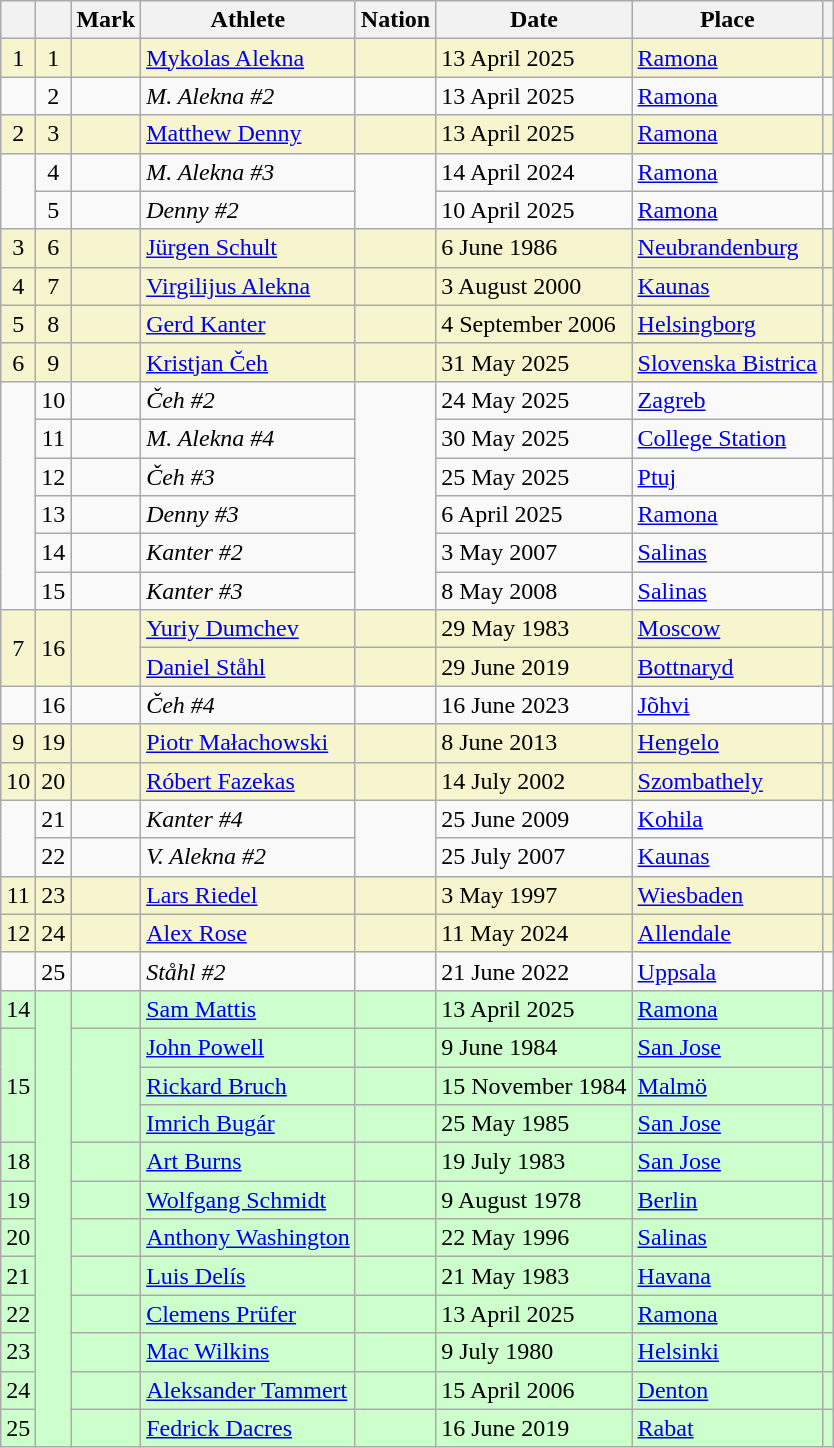<table class="wikitable sortable">
<tr>
<th scope="col"></th>
<th scope="col"></th>
<th scope="col">Mark</th>
<th scope="col">Athlete</th>
<th scope="col">Nation</th>
<th scope="col">Date</th>
<th scope="col">Place</th>
<th scope="col" class="unsortable"></th>
</tr>
<tr bgcolor="#f6F5CE">
<td align=center>1</td>
<td align=center>1</td>
<td></td>
<td><a href='#'>Mykolas Alekna</a></td>
<td></td>
<td>13 April 2025</td>
<td><a href='#'>Ramona</a></td>
<td></td>
</tr>
<tr>
<td></td>
<td align="center">2</td>
<td></td>
<td><em>M. Alekna #2</em></td>
<td></td>
<td>13 April 2025</td>
<td><a href='#'>Ramona</a></td>
<td></td>
</tr>
<tr bgcolor="#f6F5CE">
<td align="center">2</td>
<td align="center">3</td>
<td></td>
<td><a href='#'>Matthew Denny</a></td>
<td></td>
<td>13 April 2025</td>
<td><a href='#'>Ramona</a></td>
<td></td>
</tr>
<tr>
<td rowspan="2"></td>
<td align="center">4</td>
<td></td>
<td><em>M. Alekna #3</em></td>
<td rowspan="2"></td>
<td>14 April 2024</td>
<td><a href='#'>Ramona</a></td>
<td></td>
</tr>
<tr>
<td align="center">5</td>
<td></td>
<td><em>Denny #2</em></td>
<td>10 April 2025</td>
<td><a href='#'>Ramona</a></td>
<td></td>
</tr>
<tr bgcolor="#f6F5CE">
<td align="center">3</td>
<td align="center">6</td>
<td></td>
<td><a href='#'>Jürgen Schult</a></td>
<td></td>
<td>6 June 1986</td>
<td><a href='#'>Neubrandenburg</a></td>
<td></td>
</tr>
<tr bgcolor="#f6F5CE">
<td align="center">4</td>
<td align="center">7</td>
<td></td>
<td><a href='#'>Virgilijus Alekna</a></td>
<td></td>
<td>3 August 2000</td>
<td><a href='#'>Kaunas</a></td>
<td></td>
</tr>
<tr bgcolor="#f6F5CE">
<td align="center">5</td>
<td align="center">8</td>
<td></td>
<td><a href='#'>Gerd Kanter</a></td>
<td></td>
<td>4 September 2006</td>
<td><a href='#'>Helsingborg</a></td>
<td></td>
</tr>
<tr bgcolor="#f6F5CE">
<td align="center">6</td>
<td align="center">9</td>
<td></td>
<td><a href='#'>Kristjan Čeh</a></td>
<td></td>
<td>31 May 2025</td>
<td><a href='#'>Slovenska Bistrica</a></td>
<td></td>
</tr>
<tr>
<td rowspan="6"></td>
<td align="center">10</td>
<td></td>
<td><em>Čeh #2</em></td>
<td rowspan="6"></td>
<td>24 May 2025</td>
<td><a href='#'>Zagreb</a></td>
<td></td>
</tr>
<tr>
<td align="center">11</td>
<td></td>
<td><em>M. Alekna #4</em></td>
<td>30 May 2025</td>
<td><a href='#'>College Station</a></td>
<td></td>
</tr>
<tr>
<td align="center">12</td>
<td></td>
<td><em>Čeh #3</em></td>
<td>25 May 2025</td>
<td><a href='#'>Ptuj</a></td>
<td></td>
</tr>
<tr>
<td align="center">13</td>
<td></td>
<td><em>Denny #3</em></td>
<td>6 April 2025</td>
<td><a href='#'>Ramona</a></td>
<td></td>
</tr>
<tr>
<td align="center">14</td>
<td></td>
<td><em>Kanter #2</em></td>
<td>3 May 2007</td>
<td><a href='#'>Salinas</a></td>
<td></td>
</tr>
<tr>
<td align="center">15</td>
<td></td>
<td><em>Kanter #3</em></td>
<td>8 May 2008</td>
<td><a href='#'>Salinas</a></td>
<td></td>
</tr>
<tr bgcolor="#f6F5CE">
<td rowspan="2" align="center">7</td>
<td rowspan="2" align="center">16</td>
<td rowspan="2"></td>
<td><a href='#'>Yuriy Dumchev</a></td>
<td></td>
<td>29 May 1983</td>
<td><a href='#'>Moscow</a></td>
<td></td>
</tr>
<tr bgcolor="#f6F5CE">
<td><a href='#'>Daniel Ståhl</a></td>
<td></td>
<td>29 June 2019</td>
<td><a href='#'>Bottnaryd</a></td>
<td></td>
</tr>
<tr>
<td align="center"></td>
<td align="center">16</td>
<td></td>
<td><em>Čeh #4</em></td>
<td></td>
<td>16 June 2023</td>
<td><a href='#'>Jõhvi</a></td>
<td></td>
</tr>
<tr bgcolor="#f6F5CE">
<td align=center>9</td>
<td align=center>19</td>
<td></td>
<td><a href='#'>Piotr Małachowski</a></td>
<td></td>
<td>8 June 2013</td>
<td><a href='#'>Hengelo</a></td>
<td></td>
</tr>
<tr bgcolor="#f6F5CE">
<td align=center>10</td>
<td align=center>20</td>
<td></td>
<td><a href='#'>Róbert Fazekas</a></td>
<td></td>
<td>14 July 2002</td>
<td><a href='#'>Szombathely</a></td>
<td></td>
</tr>
<tr>
<td rowspan="2" align="center"></td>
<td align=center>21</td>
<td></td>
<td><em>Kanter #4</em></td>
<td rowspan="2"></td>
<td>25 June 2009</td>
<td><a href='#'>Kohila</a></td>
<td></td>
</tr>
<tr>
<td align="center">22</td>
<td></td>
<td><em>V. Alekna #2</em></td>
<td>25 July 2007</td>
<td><a href='#'>Kaunas</a></td>
<td></td>
</tr>
<tr bgcolor="#f6F5CE">
<td align=center>11</td>
<td align=center>23</td>
<td></td>
<td><a href='#'>Lars Riedel</a></td>
<td></td>
<td>3 May 1997</td>
<td><a href='#'>Wiesbaden</a></td>
<td></td>
</tr>
<tr bgcolor="#f6F5CE">
<td align=center>12</td>
<td align=center>24</td>
<td></td>
<td><a href='#'>Alex Rose</a></td>
<td></td>
<td>11 May 2024</td>
<td><a href='#'>Allendale</a></td>
<td></td>
</tr>
<tr>
<td></td>
<td align=center>25</td>
<td></td>
<td><em>Ståhl #2</em></td>
<td></td>
<td>21 June 2022</td>
<td><a href='#'>Uppsala</a></td>
<td></td>
</tr>
<tr bgcolor="#CCFFCC">
<td align="center">14</td>
<td rowspan=12></td>
<td></td>
<td><a href='#'>Sam Mattis</a></td>
<td></td>
<td>13 April 2025</td>
<td><a href='#'>Ramona</a></td>
<td></td>
</tr>
<tr bgcolor="#CCFFCC">
<td rowspan="3" align="center">15</td>
<td rowspan="3"></td>
<td><a href='#'>John Powell</a></td>
<td></td>
<td>9 June 1984</td>
<td><a href='#'>San Jose</a></td>
<td></td>
</tr>
<tr bgcolor=#CCFFCC>
<td><a href='#'>Rickard Bruch</a></td>
<td></td>
<td>15 November 1984</td>
<td><a href='#'>Malmö</a></td>
<td></td>
</tr>
<tr bgcolor=#CCFFCC>
<td><a href='#'>Imrich Bugár</a></td>
<td></td>
<td>25 May 1985</td>
<td><a href='#'>San Jose</a></td>
<td></td>
</tr>
<tr bgcolor=#CCFFCC>
<td align=center>18</td>
<td></td>
<td><a href='#'>Art Burns</a></td>
<td></td>
<td>19 July 1983</td>
<td><a href='#'>San Jose</a></td>
<td></td>
</tr>
<tr bgcolor=#CCFFCC>
<td align=center>19</td>
<td></td>
<td><a href='#'>Wolfgang Schmidt</a></td>
<td></td>
<td>9 August 1978</td>
<td><a href='#'>Berlin</a></td>
<td></td>
</tr>
<tr bgcolor=#CCFFCC>
<td align=center>20</td>
<td></td>
<td><a href='#'>Anthony Washington</a></td>
<td></td>
<td>22 May 1996</td>
<td><a href='#'>Salinas</a></td>
<td></td>
</tr>
<tr bgcolor=#CCFFCC>
<td align=center>21</td>
<td></td>
<td><a href='#'>Luis Delís</a></td>
<td></td>
<td>21 May 1983</td>
<td><a href='#'>Havana</a></td>
<td></td>
</tr>
<tr bgcolor="#CCFFCC">
<td align="center">22</td>
<td></td>
<td><a href='#'>Clemens Prüfer</a></td>
<td></td>
<td>13 April 2025</td>
<td><a href='#'>Ramona</a></td>
<td></td>
</tr>
<tr bgcolor=#CCFFCC>
<td align=center>23</td>
<td></td>
<td><a href='#'>Mac Wilkins</a></td>
<td></td>
<td>9 July 1980</td>
<td><a href='#'>Helsinki</a></td>
<td></td>
</tr>
<tr bgcolor=#CCFFCC>
<td align=center>24</td>
<td></td>
<td><a href='#'>Aleksander Tammert</a></td>
<td></td>
<td>15 April 2006</td>
<td><a href='#'>Denton</a></td>
<td></td>
</tr>
<tr bgcolor=#CCFFCC>
<td align=center>25</td>
<td></td>
<td><a href='#'>Fedrick Dacres</a></td>
<td></td>
<td>16 June 2019</td>
<td><a href='#'>Rabat</a></td>
<td></td>
</tr>
</table>
